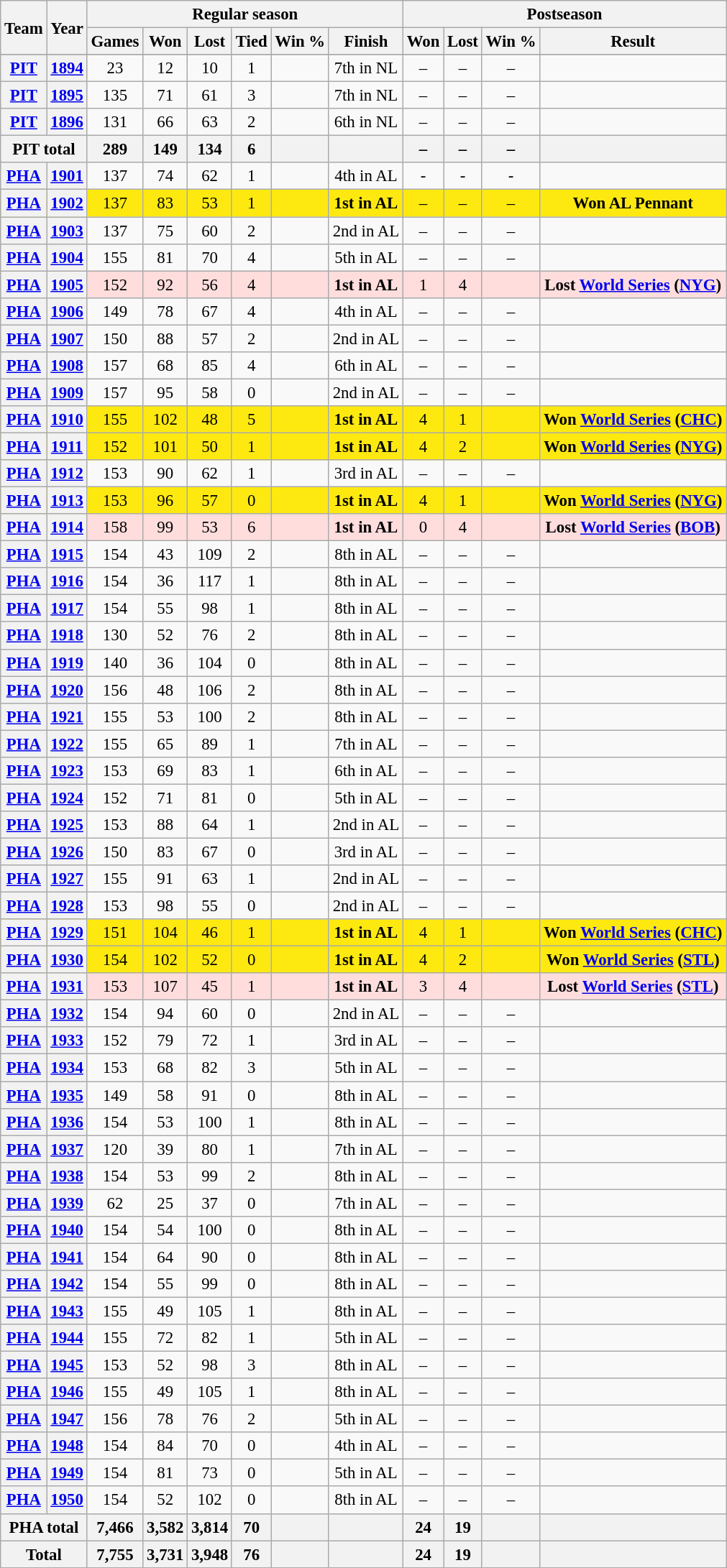<table class="wikitable" style="font-size: 95%; text-align:center;">
<tr>
<th rowspan="2">Team</th>
<th rowspan="2">Year</th>
<th colspan="6">Regular season</th>
<th colspan="5">Postseason</th>
</tr>
<tr>
<th>Games</th>
<th>Won</th>
<th>Lost</th>
<th>Tied</th>
<th>Win %</th>
<th>Finish</th>
<th>Won</th>
<th>Lost</th>
<th>Win %</th>
<th>Result</th>
</tr>
<tr>
</tr>
<tr>
<th><a href='#'>PIT</a></th>
<th><a href='#'>1894</a></th>
<td>23</td>
<td>12</td>
<td>10</td>
<td>1</td>
<td></td>
<td>7th in NL</td>
<td>–</td>
<td>–</td>
<td>–</td>
<td></td>
</tr>
<tr>
<th><a href='#'>PIT</a></th>
<th><a href='#'>1895</a></th>
<td>135</td>
<td>71</td>
<td>61</td>
<td>3</td>
<td></td>
<td>7th in NL</td>
<td>–</td>
<td>–</td>
<td>–</td>
<td></td>
</tr>
<tr>
<th><a href='#'>PIT</a></th>
<th><a href='#'>1896</a></th>
<td>131</td>
<td>66</td>
<td>63</td>
<td>2</td>
<td></td>
<td>6th in NL</td>
<td>–</td>
<td>–</td>
<td>–</td>
<td></td>
</tr>
<tr>
<th colspan="2">PIT total</th>
<th>289</th>
<th>149</th>
<th>134</th>
<th>6</th>
<th></th>
<th></th>
<th>–</th>
<th>–</th>
<th>–</th>
<th></th>
</tr>
<tr>
<th><a href='#'>PHA</a></th>
<th><a href='#'>1901</a></th>
<td>137</td>
<td>74</td>
<td>62</td>
<td>1</td>
<td></td>
<td>4th in AL</td>
<td>-</td>
<td>-</td>
<td>-</td>
<td></td>
</tr>
<tr ! style="background:#FDE910;">
<th><a href='#'>PHA</a></th>
<th><a href='#'>1902</a></th>
<td>137</td>
<td>83</td>
<td>53</td>
<td>1</td>
<td></td>
<td><strong>1st in AL</strong></td>
<td>–</td>
<td>–</td>
<td>–</td>
<td><strong>Won AL Pennant</strong></td>
</tr>
<tr>
<th><a href='#'>PHA</a></th>
<th><a href='#'>1903</a></th>
<td>137</td>
<td>75</td>
<td>60</td>
<td>2</td>
<td></td>
<td>2nd in AL</td>
<td>–</td>
<td>–</td>
<td>–</td>
<td></td>
</tr>
<tr>
<th><a href='#'>PHA</a></th>
<th><a href='#'>1904</a></th>
<td>155</td>
<td>81</td>
<td>70</td>
<td>4</td>
<td></td>
<td>5th in AL</td>
<td>–</td>
<td>–</td>
<td>–</td>
<td></td>
</tr>
<tr ! style="background:#fdd;">
<th><a href='#'>PHA</a></th>
<th><a href='#'>1905</a></th>
<td>152</td>
<td>92</td>
<td>56</td>
<td>4</td>
<td></td>
<td><strong>1st in AL</strong></td>
<td>1</td>
<td>4</td>
<td></td>
<td><strong>Lost <a href='#'>World Series</a> (<a href='#'>NYG</a>)</strong></td>
</tr>
<tr>
<th><a href='#'>PHA</a></th>
<th><a href='#'>1906</a></th>
<td>149</td>
<td>78</td>
<td>67</td>
<td>4</td>
<td></td>
<td>4th in AL</td>
<td>–</td>
<td>–</td>
<td>–</td>
<td></td>
</tr>
<tr>
<th><a href='#'>PHA</a></th>
<th><a href='#'>1907</a></th>
<td>150</td>
<td>88</td>
<td>57</td>
<td>2</td>
<td></td>
<td>2nd in AL</td>
<td>–</td>
<td>–</td>
<td>–</td>
<td></td>
</tr>
<tr>
<th><a href='#'>PHA</a></th>
<th><a href='#'>1908</a></th>
<td>157</td>
<td>68</td>
<td>85</td>
<td>4</td>
<td></td>
<td>6th in AL</td>
<td>–</td>
<td>–</td>
<td>–</td>
<td></td>
</tr>
<tr>
<th><a href='#'>PHA</a></th>
<th><a href='#'>1909</a></th>
<td>157</td>
<td>95</td>
<td>58</td>
<td>0</td>
<td></td>
<td>2nd in AL</td>
<td>–</td>
<td>–</td>
<td>–</td>
<td></td>
</tr>
<tr ! style="background:#FDE910;">
<th><a href='#'>PHA</a></th>
<th><a href='#'>1910</a></th>
<td>155</td>
<td>102</td>
<td>48</td>
<td>5</td>
<td></td>
<td><strong>1st in AL</strong></td>
<td>4</td>
<td>1</td>
<td></td>
<td><strong>Won <a href='#'>World Series</a> (<a href='#'>CHC</a>)</strong></td>
</tr>
<tr ! style="background:#FDE910;">
<th><a href='#'>PHA</a></th>
<th><a href='#'>1911</a></th>
<td>152</td>
<td>101</td>
<td>50</td>
<td>1</td>
<td></td>
<td><strong>1st in AL</strong></td>
<td>4</td>
<td>2</td>
<td></td>
<td><strong>Won <a href='#'>World Series</a> (<a href='#'>NYG</a>)</strong></td>
</tr>
<tr>
<th><a href='#'>PHA</a></th>
<th><a href='#'>1912</a></th>
<td>153</td>
<td>90</td>
<td>62</td>
<td>1</td>
<td></td>
<td>3rd in AL</td>
<td>–</td>
<td>–</td>
<td>–</td>
<td></td>
</tr>
<tr ! style="background:#FDE910;">
<th><a href='#'>PHA</a></th>
<th><a href='#'>1913</a></th>
<td>153</td>
<td>96</td>
<td>57</td>
<td>0</td>
<td></td>
<td><strong>1st in AL</strong></td>
<td>4</td>
<td>1</td>
<td></td>
<td><strong>Won <a href='#'>World Series</a> (<a href='#'>NYG</a>)</strong></td>
</tr>
<tr ! style="background:#fdd;">
<th><a href='#'>PHA</a></th>
<th><a href='#'>1914</a></th>
<td>158</td>
<td>99</td>
<td>53</td>
<td>6</td>
<td></td>
<td><strong>1st in AL</strong></td>
<td>0</td>
<td>4</td>
<td></td>
<td><strong>Lost <a href='#'>World Series</a> (<a href='#'>BOB</a>)</strong></td>
</tr>
<tr>
<th><a href='#'>PHA</a></th>
<th><a href='#'>1915</a></th>
<td>154</td>
<td>43</td>
<td>109</td>
<td>2</td>
<td></td>
<td>8th in AL</td>
<td>–</td>
<td>–</td>
<td>–</td>
<td></td>
</tr>
<tr>
<th><a href='#'>PHA</a></th>
<th><a href='#'>1916</a></th>
<td>154</td>
<td>36</td>
<td>117</td>
<td>1</td>
<td></td>
<td>8th in AL</td>
<td>–</td>
<td>–</td>
<td>–</td>
<td></td>
</tr>
<tr>
<th><a href='#'>PHA</a></th>
<th><a href='#'>1917</a></th>
<td>154</td>
<td>55</td>
<td>98</td>
<td>1</td>
<td></td>
<td>8th in AL</td>
<td>–</td>
<td>–</td>
<td>–</td>
<td></td>
</tr>
<tr>
<th><a href='#'>PHA</a></th>
<th><a href='#'>1918</a></th>
<td>130</td>
<td>52</td>
<td>76</td>
<td>2</td>
<td></td>
<td>8th in AL</td>
<td>–</td>
<td>–</td>
<td>–</td>
<td></td>
</tr>
<tr>
<th><a href='#'>PHA</a></th>
<th><a href='#'>1919</a></th>
<td>140</td>
<td>36</td>
<td>104</td>
<td>0</td>
<td></td>
<td>8th in AL</td>
<td>–</td>
<td>–</td>
<td>–</td>
<td></td>
</tr>
<tr>
<th><a href='#'>PHA</a></th>
<th><a href='#'>1920</a></th>
<td>156</td>
<td>48</td>
<td>106</td>
<td>2</td>
<td></td>
<td>8th in AL</td>
<td>–</td>
<td>–</td>
<td>–</td>
<td></td>
</tr>
<tr>
<th><a href='#'>PHA</a></th>
<th><a href='#'>1921</a></th>
<td>155</td>
<td>53</td>
<td>100</td>
<td>2</td>
<td></td>
<td>8th in AL</td>
<td>–</td>
<td>–</td>
<td>–</td>
<td></td>
</tr>
<tr>
<th><a href='#'>PHA</a></th>
<th><a href='#'>1922</a></th>
<td>155</td>
<td>65</td>
<td>89</td>
<td>1</td>
<td></td>
<td>7th in AL</td>
<td>–</td>
<td>–</td>
<td>–</td>
<td></td>
</tr>
<tr>
<th><a href='#'>PHA</a></th>
<th><a href='#'>1923</a></th>
<td>153</td>
<td>69</td>
<td>83</td>
<td>1</td>
<td></td>
<td>6th in AL</td>
<td>–</td>
<td>–</td>
<td>–</td>
<td></td>
</tr>
<tr>
<th><a href='#'>PHA</a></th>
<th><a href='#'>1924</a></th>
<td>152</td>
<td>71</td>
<td>81</td>
<td>0</td>
<td></td>
<td>5th in AL</td>
<td>–</td>
<td>–</td>
<td>–</td>
<td></td>
</tr>
<tr>
<th><a href='#'>PHA</a></th>
<th><a href='#'>1925</a></th>
<td>153</td>
<td>88</td>
<td>64</td>
<td>1</td>
<td></td>
<td>2nd in AL</td>
<td>–</td>
<td>–</td>
<td>–</td>
<td></td>
</tr>
<tr>
<th><a href='#'>PHA</a></th>
<th><a href='#'>1926</a></th>
<td>150</td>
<td>83</td>
<td>67</td>
<td>0</td>
<td></td>
<td>3rd in AL</td>
<td>–</td>
<td>–</td>
<td>–</td>
<td></td>
</tr>
<tr>
<th><a href='#'>PHA</a></th>
<th><a href='#'>1927</a></th>
<td>155</td>
<td>91</td>
<td>63</td>
<td>1</td>
<td></td>
<td>2nd in AL</td>
<td>–</td>
<td>–</td>
<td>–</td>
<td></td>
</tr>
<tr>
<th><a href='#'>PHA</a></th>
<th><a href='#'>1928</a></th>
<td>153</td>
<td>98</td>
<td>55</td>
<td>0</td>
<td></td>
<td>2nd in AL</td>
<td>–</td>
<td>–</td>
<td>–</td>
<td></td>
</tr>
<tr ! style="background:#FDE910;">
<th><a href='#'>PHA</a></th>
<th><a href='#'>1929</a></th>
<td>151</td>
<td>104</td>
<td>46</td>
<td>1</td>
<td></td>
<td><strong>1st in AL</strong></td>
<td>4</td>
<td>1</td>
<td></td>
<td><strong>Won <a href='#'>World Series</a> (<a href='#'>CHC</a>)</strong></td>
</tr>
<tr ! style="background:#FDE910;">
<th><a href='#'>PHA</a></th>
<th><a href='#'>1930</a></th>
<td>154</td>
<td>102</td>
<td>52</td>
<td>0</td>
<td></td>
<td><strong>1st in AL</strong></td>
<td>4</td>
<td>2</td>
<td></td>
<td><strong>Won <a href='#'>World Series</a> (<a href='#'>STL</a>)</strong></td>
</tr>
<tr ! style="background:#fdd;">
<th><a href='#'>PHA</a></th>
<th><a href='#'>1931</a></th>
<td>153</td>
<td>107</td>
<td>45</td>
<td>1</td>
<td></td>
<td><strong>1st in AL</strong></td>
<td>3</td>
<td>4</td>
<td></td>
<td><strong>Lost <a href='#'>World Series</a> (<a href='#'>STL</a>)</strong></td>
</tr>
<tr>
<th><a href='#'>PHA</a></th>
<th><a href='#'>1932</a></th>
<td>154</td>
<td>94</td>
<td>60</td>
<td>0</td>
<td></td>
<td>2nd in AL</td>
<td>–</td>
<td>–</td>
<td>–</td>
<td></td>
</tr>
<tr>
<th><a href='#'>PHA</a></th>
<th><a href='#'>1933</a></th>
<td>152</td>
<td>79</td>
<td>72</td>
<td>1</td>
<td></td>
<td>3rd in AL</td>
<td>–</td>
<td>–</td>
<td>–</td>
<td></td>
</tr>
<tr>
<th><a href='#'>PHA</a></th>
<th><a href='#'>1934</a></th>
<td>153</td>
<td>68</td>
<td>82</td>
<td>3</td>
<td></td>
<td>5th in AL</td>
<td>–</td>
<td>–</td>
<td>–</td>
<td></td>
</tr>
<tr>
<th><a href='#'>PHA</a></th>
<th><a href='#'>1935</a></th>
<td>149</td>
<td>58</td>
<td>91</td>
<td>0</td>
<td></td>
<td>8th in AL</td>
<td>–</td>
<td>–</td>
<td>–</td>
<td></td>
</tr>
<tr>
<th><a href='#'>PHA</a></th>
<th><a href='#'>1936</a></th>
<td>154</td>
<td>53</td>
<td>100</td>
<td>1</td>
<td></td>
<td>8th in AL</td>
<td>–</td>
<td>–</td>
<td>–</td>
<td></td>
</tr>
<tr>
<th><a href='#'>PHA</a></th>
<th><a href='#'>1937</a></th>
<td>120</td>
<td>39</td>
<td>80</td>
<td>1</td>
<td></td>
<td>7th in AL</td>
<td>–</td>
<td>–</td>
<td>–</td>
<td></td>
</tr>
<tr>
<th><a href='#'>PHA</a></th>
<th><a href='#'>1938</a></th>
<td>154</td>
<td>53</td>
<td>99</td>
<td>2</td>
<td></td>
<td>8th in AL</td>
<td>–</td>
<td>–</td>
<td>–</td>
<td></td>
</tr>
<tr>
<th><a href='#'>PHA</a></th>
<th><a href='#'>1939</a></th>
<td>62</td>
<td>25</td>
<td>37</td>
<td>0</td>
<td></td>
<td>7th in AL</td>
<td>–</td>
<td>–</td>
<td>–</td>
<td></td>
</tr>
<tr>
<th><a href='#'>PHA</a></th>
<th><a href='#'>1940</a></th>
<td>154</td>
<td>54</td>
<td>100</td>
<td>0</td>
<td></td>
<td>8th in AL</td>
<td>–</td>
<td>–</td>
<td>–</td>
<td></td>
</tr>
<tr>
<th><a href='#'>PHA</a></th>
<th><a href='#'>1941</a></th>
<td>154</td>
<td>64</td>
<td>90</td>
<td>0</td>
<td></td>
<td>8th in AL</td>
<td>–</td>
<td>–</td>
<td>–</td>
<td></td>
</tr>
<tr>
<th><a href='#'>PHA</a></th>
<th><a href='#'>1942</a></th>
<td>154</td>
<td>55</td>
<td>99</td>
<td>0</td>
<td></td>
<td>8th in AL</td>
<td>–</td>
<td>–</td>
<td>–</td>
<td></td>
</tr>
<tr>
<th><a href='#'>PHA</a></th>
<th><a href='#'>1943</a></th>
<td>155</td>
<td>49</td>
<td>105</td>
<td>1</td>
<td></td>
<td>8th in AL</td>
<td>–</td>
<td>–</td>
<td>–</td>
<td></td>
</tr>
<tr>
<th><a href='#'>PHA</a></th>
<th><a href='#'>1944</a></th>
<td>155</td>
<td>72</td>
<td>82</td>
<td>1</td>
<td></td>
<td>5th in AL</td>
<td>–</td>
<td>–</td>
<td>–</td>
<td></td>
</tr>
<tr>
<th><a href='#'>PHA</a></th>
<th><a href='#'>1945</a></th>
<td>153</td>
<td>52</td>
<td>98</td>
<td>3</td>
<td></td>
<td>8th in AL</td>
<td>–</td>
<td>–</td>
<td>–</td>
<td></td>
</tr>
<tr>
<th><a href='#'>PHA</a></th>
<th><a href='#'>1946</a></th>
<td>155</td>
<td>49</td>
<td>105</td>
<td>1</td>
<td></td>
<td>8th in AL</td>
<td>–</td>
<td>–</td>
<td>–</td>
<td></td>
</tr>
<tr>
<th><a href='#'>PHA</a></th>
<th><a href='#'>1947</a></th>
<td>156</td>
<td>78</td>
<td>76</td>
<td>2</td>
<td></td>
<td>5th in AL</td>
<td>–</td>
<td>–</td>
<td>–</td>
<td></td>
</tr>
<tr>
<th><a href='#'>PHA</a></th>
<th><a href='#'>1948</a></th>
<td>154</td>
<td>84</td>
<td>70</td>
<td>0</td>
<td></td>
<td>4th in AL</td>
<td>–</td>
<td>–</td>
<td>–</td>
<td></td>
</tr>
<tr>
<th><a href='#'>PHA</a></th>
<th><a href='#'>1949</a></th>
<td>154</td>
<td>81</td>
<td>73</td>
<td>0</td>
<td></td>
<td>5th in AL</td>
<td>–</td>
<td>–</td>
<td>–</td>
<td></td>
</tr>
<tr>
<th><a href='#'>PHA</a></th>
<th><a href='#'>1950</a></th>
<td>154</td>
<td>52</td>
<td>102</td>
<td>0</td>
<td></td>
<td>8th in AL</td>
<td>–</td>
<td>–</td>
<td>–</td>
<td></td>
</tr>
<tr>
<th colspan="2">PHA total</th>
<th>7,466</th>
<th>3,582</th>
<th>3,814</th>
<th>70</th>
<th></th>
<th></th>
<th>24</th>
<th>19</th>
<th></th>
<th></th>
</tr>
<tr>
<th colspan="2">Total</th>
<th>7,755</th>
<th>3,731</th>
<th>3,948</th>
<th>76</th>
<th></th>
<th></th>
<th>24</th>
<th>19</th>
<th></th>
<th></th>
</tr>
</table>
